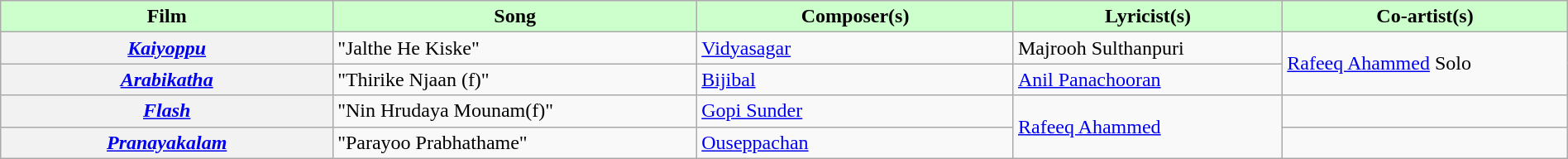<table class="wikitable plainrowheaders" width="100%" textcolor:#000;">
<tr style="background:#cfc; text-align:center;">
<td scope="col" width=21%><strong>Film</strong></td>
<td scope="col" width=23%><strong>Song</strong></td>
<td scope="col" width=20%><strong>Composer(s)</strong></td>
<td scope="col" width=17%><strong>Lyricist(s)</strong></td>
<td scope="col" width=18%><strong>Co-artist(s)</strong></td>
</tr>
<tr>
<th scope="row"><em><a href='#'>Kaiyoppu</a></em></th>
<td>"Jalthe He Kiske"</td>
<td><a href='#'>Vidyasagar</a></td>
<td>Majrooh Sulthanpuri</td>
<td rowspan="2"><a href='#'>Rafeeq Ahammed</a> Solo</td>
</tr>
<tr>
<th scope="row"><em><a href='#'>Arabikatha</a></em></th>
<td>"Thirike Njaan (f)"</td>
<td><a href='#'>Bijibal</a></td>
<td><a href='#'>Anil Panachooran</a></td>
</tr>
<tr>
<th scope="row"><em><a href='#'>Flash</a></em></th>
<td>"Nin Hrudaya Mounam(f)"</td>
<td><a href='#'>Gopi Sunder</a></td>
<td rowspan="2"><a href='#'>Rafeeq Ahammed</a></td>
<td></td>
</tr>
<tr>
<th scope="row"><em><a href='#'>Pranayakalam</a></em></th>
<td>"Parayoo Prabhathame"</td>
<td><a href='#'>Ouseppachan</a></td>
<td></td>
</tr>
</table>
